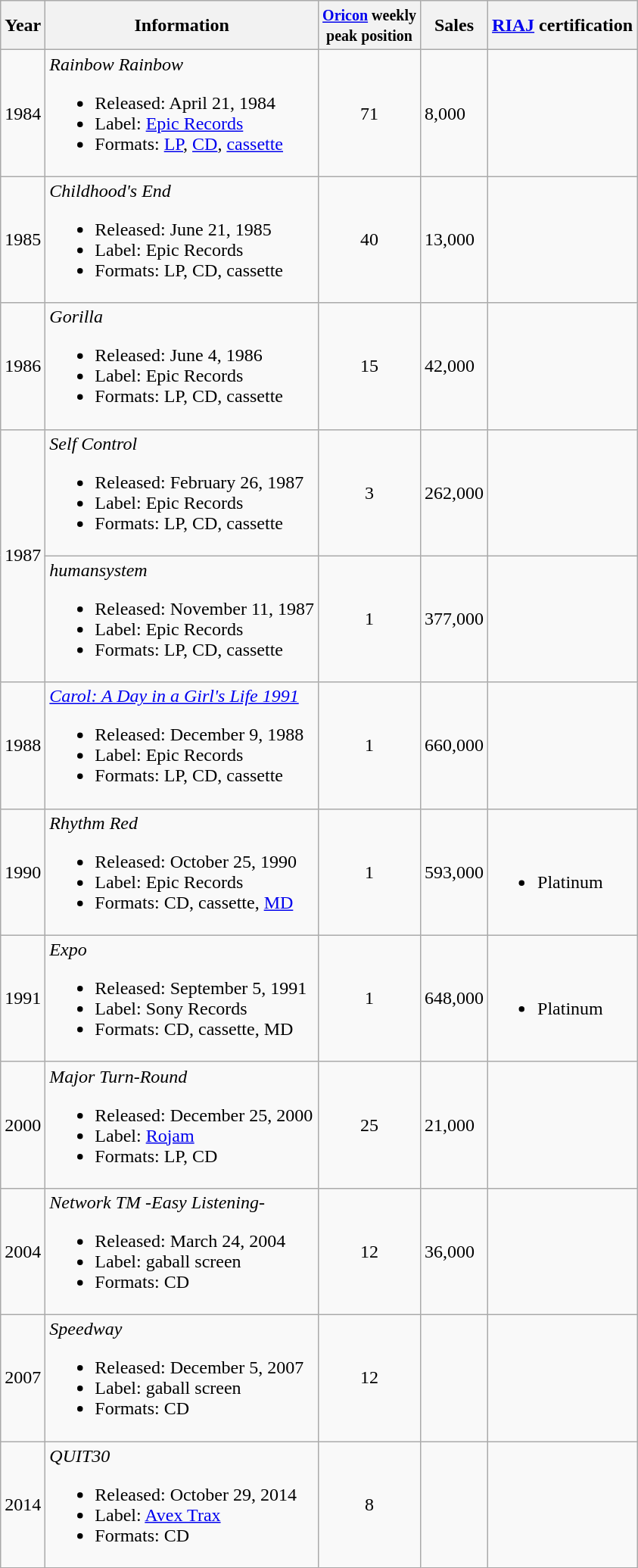<table class="wikitable">
<tr>
<th>Year</th>
<th>Information</th>
<th><small><a href='#'>Oricon</a> weekly<br>peak position</small></th>
<th>Sales<br></th>
<th><a href='#'>RIAJ</a> certification</th>
</tr>
<tr>
<td>1984</td>
<td><em>Rainbow Rainbow</em><br><ul><li>Released: April 21, 1984</li><li>Label: <a href='#'>Epic Records</a></li><li>Formats: <a href='#'>LP</a>, <a href='#'>CD</a>, <a href='#'>cassette</a></li></ul></td>
<td style="text-align:center;">71</td>
<td align="left">8,000</td>
<td align="left"></td>
</tr>
<tr>
<td>1985</td>
<td><em>Childhood's End</em><br><ul><li>Released: June 21, 1985</li><li>Label: Epic Records</li><li>Formats: LP, CD, cassette</li></ul></td>
<td style="text-align:center;">40</td>
<td align="left">13,000</td>
<td align="left"></td>
</tr>
<tr>
<td>1986</td>
<td><em>Gorilla</em><br><ul><li>Released: June 4, 1986</li><li>Label: Epic Records</li><li>Formats: LP, CD, cassette</li></ul></td>
<td style="text-align:center;">15</td>
<td align="left">42,000</td>
<td align="left"></td>
</tr>
<tr>
<td rowspan="2">1987</td>
<td><em>Self Control</em><br><ul><li>Released: February 26, 1987</li><li>Label: Epic Records</li><li>Formats: LP, CD, cassette</li></ul></td>
<td style="text-align:center;">3</td>
<td align="left">262,000</td>
<td align="left"></td>
</tr>
<tr>
<td><em>humansystem</em><br><ul><li>Released: November 11, 1987</li><li>Label: Epic Records</li><li>Formats: LP, CD, cassette</li></ul></td>
<td style="text-align:center;">1</td>
<td align="left">377,000</td>
<td align="left"></td>
</tr>
<tr>
<td>1988</td>
<td><em><a href='#'>Carol: A Day in a Girl's Life 1991</a></em><br><ul><li>Released: December 9, 1988</li><li>Label: Epic Records</li><li>Formats: LP, CD, cassette</li></ul></td>
<td style="text-align:center;">1</td>
<td align="left">660,000</td>
<td align="left"></td>
</tr>
<tr>
<td>1990</td>
<td><em>Rhythm Red</em><br><ul><li>Released: October 25, 1990</li><li>Label: Epic Records</li><li>Formats: CD, cassette, <a href='#'>MD</a></li></ul></td>
<td style="text-align:center;">1</td>
<td align="left">593,000</td>
<td align="left"><br><ul><li>Platinum</li></ul></td>
</tr>
<tr>
<td>1991</td>
<td><em>Expo</em><br><ul><li>Released: September 5, 1991</li><li>Label: Sony Records</li><li>Formats: CD, cassette, MD</li></ul></td>
<td style="text-align:center;">1</td>
<td align="left">648,000</td>
<td align="left"><br><ul><li>Platinum</li></ul></td>
</tr>
<tr>
<td>2000</td>
<td><em>Major Turn-Round</em><br><ul><li>Released: December 25, 2000</li><li>Label: <a href='#'>Rojam</a></li><li>Formats: LP, CD</li></ul></td>
<td style="text-align:center;">25</td>
<td align="left">21,000</td>
<td align="left"></td>
</tr>
<tr>
<td>2004</td>
<td><em>Network TM -Easy Listening-</em><br><ul><li>Released: March 24, 2004</li><li>Label: gaball screen</li><li>Formats: CD</li></ul></td>
<td style="text-align:center;">12</td>
<td align="left">36,000</td>
<td align="left"></td>
</tr>
<tr>
<td>2007</td>
<td><em>Speedway</em><br><ul><li>Released: December 5, 2007</li><li>Label: gaball screen</li><li>Formats: CD</li></ul></td>
<td style="text-align:center;">12</td>
<td align="left"></td>
<td align="left"></td>
</tr>
<tr>
<td>2014</td>
<td><em>QUIT30</em><br><ul><li>Released: October 29, 2014</li><li>Label: <a href='#'>Avex Trax</a></li><li>Formats: CD</li></ul></td>
<td style="text-align:center;">8</td>
<td align="left"></td>
<td align="left"></td>
</tr>
</table>
